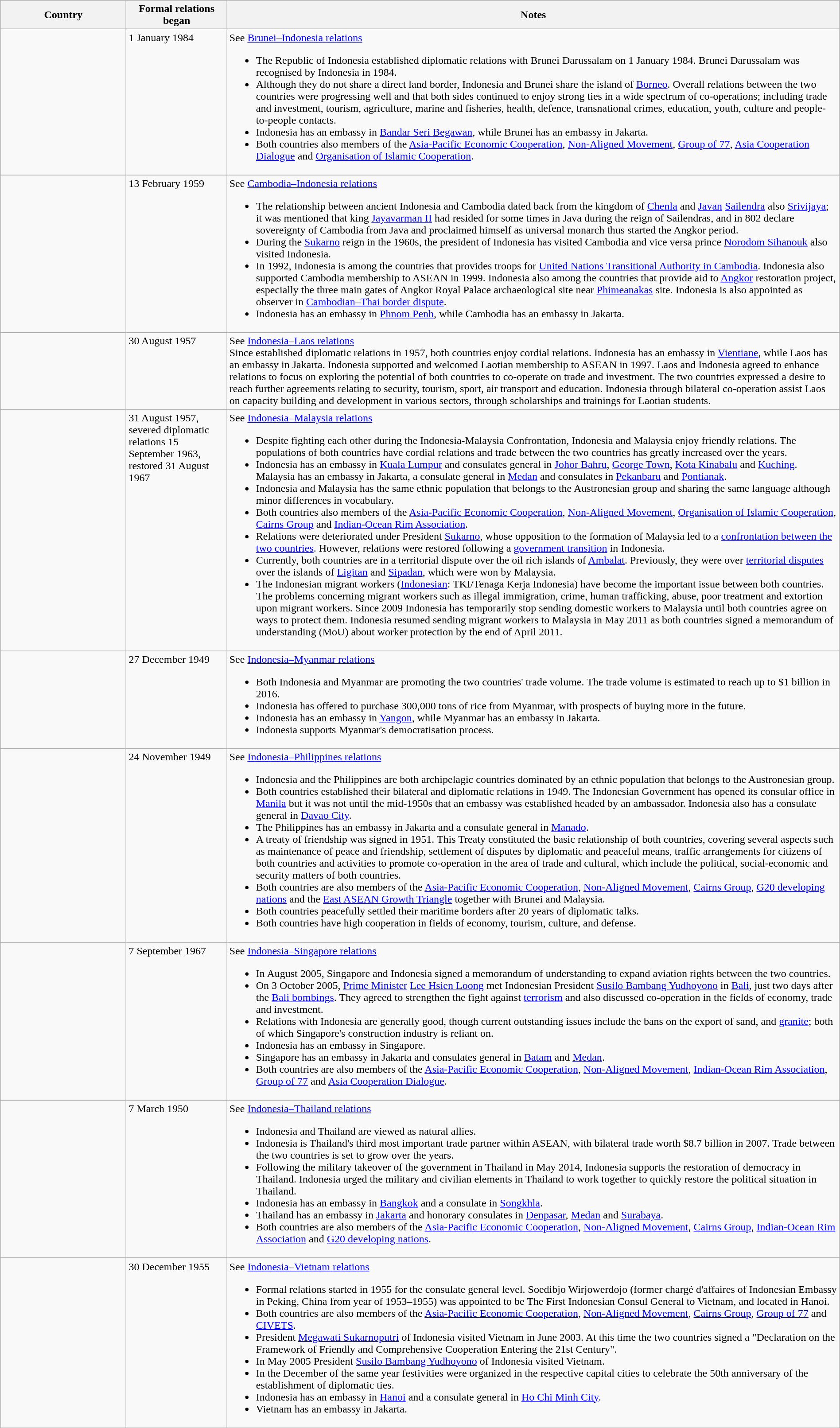<table class="wikitable sortable" style="width:100%; margin:auto;">
<tr>
<th style="width:15%;">Country</th>
<th style="width:12%;">Formal relations began</th>
<th>Notes</th>
</tr>
<tr valign="top">
<td></td>
<td>1 January 1984</td>
<td>See <a href='#'>Brunei–Indonesia relations</a><br><ul><li>The Republic of Indonesia established diplomatic relations with Brunei Darussalam on 1 January 1984. Brunei Darussalam was recognised by Indonesia in 1984.</li><li>Although they do not share a direct land border, Indonesia and Brunei share the island of <a href='#'>Borneo</a>. Overall relations between the two countries were progressing well and that both sides continued to enjoy strong ties in a wide spectrum of co-operations; including trade and investment, tourism, agriculture, marine and fisheries, health, defence, transnational crimes, education, youth, culture and people-to-people contacts.</li><li>Indonesia has an embassy in <a href='#'>Bandar Seri Begawan</a>, while Brunei has an embassy in Jakarta.</li><li>Both countries also members of the <a href='#'>Asia-Pacific Economic Cooperation</a>, <a href='#'>Non-Aligned Movement</a>, <a href='#'>Group of 77</a>, <a href='#'>Asia Cooperation Dialogue</a> and <a href='#'>Organisation of Islamic Cooperation</a>.</li></ul></td>
</tr>
<tr valign="top">
<td></td>
<td>13 February 1959</td>
<td>See <a href='#'>Cambodia–Indonesia relations</a><br><ul><li>The relationship between ancient Indonesia and Cambodia dated back from the kingdom of <a href='#'>Chenla</a> and <a href='#'>Javan</a> <a href='#'>Sailendra</a> also <a href='#'>Srivijaya</a>; it was mentioned that king <a href='#'>Jayavarman II</a> had resided for some times in Java during the reign of Sailendras, and in 802 declare sovereignty of Cambodia from Java and proclaimed himself as universal monarch thus started the Angkor period.</li><li>During the <a href='#'>Sukarno</a> reign in the 1960s, the president of Indonesia has visited Cambodia and vice versa prince <a href='#'>Norodom Sihanouk</a> also visited Indonesia.</li><li>In 1992, Indonesia is among the countries that provides troops for <a href='#'>United Nations Transitional Authority in Cambodia</a>. Indonesia also supported Cambodia membership to ASEAN in 1999. Indonesia also among the countries that provide aid to <a href='#'>Angkor</a> restoration project, especially the three main gates of Angkor Royal Palace archaeological site near <a href='#'>Phimeanakas</a> site. Indonesia is also appointed as observer in <a href='#'>Cambodian–Thai border dispute</a>.</li><li>Indonesia has an embassy in <a href='#'>Phnom Penh</a>, while Cambodia has an embassy in Jakarta.</li></ul></td>
</tr>
<tr valign="top">
<td></td>
<td>30 August 1957</td>
<td>See <a href='#'>Indonesia–Laos relations</a><br>Since established diplomatic relations in 1957, both countries enjoy cordial relations. Indonesia has an embassy in <a href='#'>Vientiane</a>, while Laos has an embassy in Jakarta. Indonesia supported and welcomed Laotian membership to ASEAN in 1997. Laos and Indonesia agreed to enhance relations to focus on exploring the potential of both countries to co-operate on trade and investment. The two countries expressed a desire to reach further agreements relating to security, tourism, sport, air transport and education. Indonesia through bilateral co-operation assist Laos on capacity building and development in various sectors, through scholarships and trainings for Laotian students.</td>
</tr>
<tr valign="top">
<td></td>
<td>31 August 1957, severed diplomatic relations 15 September 1963, restored 31 August 1967</td>
<td>See <a href='#'>Indonesia–Malaysia relations</a><br><ul><li>Despite fighting each other during the Indonesia-Malaysia Confrontation, Indonesia and Malaysia enjoy friendly relations. The populations of both countries have cordial relations and trade between the two countries has greatly increased over the years.</li><li>Indonesia has an embassy in <a href='#'>Kuala Lumpur</a> and consulates general in <a href='#'>Johor Bahru</a>, <a href='#'>George Town</a>, <a href='#'>Kota Kinabalu</a> and <a href='#'>Kuching</a>. Malaysia has an embassy in Jakarta, a consulate general in <a href='#'>Medan</a> and consulates in <a href='#'>Pekanbaru</a> and <a href='#'>Pontianak</a>.</li><li>Indonesia and Malaysia has the same ethnic population that belongs to the Austronesian group and sharing the same language although minor differences in vocabulary.</li><li>Both countries also members of the <a href='#'>Asia-Pacific Economic Cooperation</a>, <a href='#'>Non-Aligned Movement</a>, <a href='#'>Organisation of Islamic Cooperation</a>, <a href='#'>Cairns Group</a> and <a href='#'>Indian-Ocean Rim Association</a>.</li><li>Relations were deteriorated under President <a href='#'>Sukarno</a>, whose opposition to the formation of Malaysia led to a <a href='#'>confrontation between the two countries</a>. However, relations were restored following a <a href='#'>government transition</a> in Indonesia.</li><li>Currently, both countries are in a territorial dispute over the oil rich islands of <a href='#'>Ambalat</a>. Previously, they were over <a href='#'>territorial disputes</a> over the islands of <a href='#'>Ligitan</a> and <a href='#'>Sipadan</a>, which were won by Malaysia.</li><li>The Indonesian migrant workers (<a href='#'>Indonesian</a>: TKI/Tenaga Kerja Indonesia) have become the important issue between both countries. The problems concerning migrant workers such as illegal immigration, crime, human trafficking, abuse, poor treatment and extortion upon migrant workers. Since 2009 Indonesia has temporarily stop sending domestic workers to Malaysia until both countries agree on ways to protect them. Indonesia resumed sending migrant workers to Malaysia in May 2011 as both countries signed a memorandum of understanding (MoU) about worker protection by the end of April 2011.</li></ul></td>
</tr>
<tr valign="top">
<td></td>
<td>27 December 1949</td>
<td>See <a href='#'>Indonesia–Myanmar relations</a><br><ul><li>Both Indonesia and Myanmar are promoting the two countries' trade volume. The trade volume is estimated to reach up to $1 billion in 2016.</li><li>Indonesia has offered to purchase 300,000 tons of rice from Myanmar, with prospects of buying more in the future.</li><li>Indonesia has an embassy in <a href='#'>Yangon</a>, while Myanmar has an embassy in Jakarta.</li><li>Indonesia supports Myanmar's democratisation process.</li></ul></td>
</tr>
<tr valign="top">
<td></td>
<td>24 November 1949</td>
<td>See <a href='#'>Indonesia–Philippines relations</a><br><ul><li>Indonesia and the Philippines are both archipelagic countries dominated by an ethnic population that belongs to the Austronesian group.</li><li>Both countries established their bilateral and diplomatic relations in 1949. The Indonesian Government has opened its consular office in <a href='#'>Manila</a> but it was not until the mid-1950s that an embassy was established headed by an ambassador. Indonesia also has a consulate general in <a href='#'>Davao City</a>.</li><li>The Philippines has an embassy in Jakarta and a consulate general in <a href='#'>Manado</a>.</li><li>A treaty of friendship was signed in 1951. This Treaty constituted the basic relationship of both countries, covering several aspects such as maintenance of peace and friendship, settlement of disputes by diplomatic and peaceful means, traffic arrangements for citizens of both countries and activities to promote co-operation in the area of trade and cultural, which include the political, social-economic and security matters of both countries.</li><li>Both countries are also members of the <a href='#'>Asia-Pacific Economic Cooperation</a>, <a href='#'>Non-Aligned Movement</a>, <a href='#'>Cairns Group</a>, <a href='#'>G20 developing nations</a> and the <a href='#'>East ASEAN Growth Triangle</a> together with Brunei and Malaysia.</li><li>Both countries peacefully settled their maritime borders after 20 years of diplomatic talks.</li><li>Both countries have high cooperation in fields of economy, tourism, culture, and defense.</li></ul></td>
</tr>
<tr valign="top">
<td></td>
<td>7 September 1967</td>
<td>See <a href='#'>Indonesia–Singapore relations</a><br><ul><li>In August 2005, Singapore and Indonesia signed a memorandum of understanding to expand aviation rights between the two countries.</li><li>On 3 October 2005, <a href='#'>Prime Minister</a> <a href='#'>Lee Hsien Loong</a> met Indonesian President <a href='#'>Susilo Bambang Yudhoyono</a> in <a href='#'>Bali</a>, just two days after the <a href='#'>Bali bombings</a>. They agreed to strengthen the fight against <a href='#'>terrorism</a> and also discussed co-operation in the fields of economy, trade and investment.</li><li>Relations with Indonesia are generally good, though current outstanding issues include the bans on the export of sand, and <a href='#'>granite</a>; both of which Singapore's construction industry is reliant on.</li><li>Indonesia has an embassy in Singapore.</li><li>Singapore has an embassy in Jakarta and consulates general in <a href='#'>Batam</a> and <a href='#'>Medan</a>.</li><li>Both countries are also members of the <a href='#'>Asia-Pacific Economic Cooperation</a>, <a href='#'>Non-Aligned Movement</a>, <a href='#'>Indian-Ocean Rim Association</a>, <a href='#'>Group of 77</a> and <a href='#'>Asia Cooperation Dialogue</a>.</li></ul></td>
</tr>
<tr valign="top">
<td></td>
<td>7 March 1950</td>
<td>See <a href='#'>Indonesia–Thailand relations</a><br><ul><li>Indonesia and Thailand are viewed as natural allies.</li><li>Indonesia is Thailand's third most important trade partner within ASEAN, with bilateral trade worth $8.7 billion in 2007. Trade between the two countries is set to grow over the years.</li><li>Following the military takeover of the government in Thailand in May 2014, Indonesia supports the restoration of democracy in Thailand. Indonesia urged the military and civilian elements in Thailand to work together to quickly restore the political situation in Thailand.</li><li>Indonesia has an embassy in <a href='#'>Bangkok</a> and a consulate in <a href='#'>Songkhla</a>.</li><li>Thailand has an embassy in <a href='#'>Jakarta</a> and honorary consulates in <a href='#'>Denpasar</a>, <a href='#'>Medan</a> and <a href='#'>Surabaya</a>.</li><li>Both countries are also members of the <a href='#'>Asia-Pacific Economic Cooperation</a>, <a href='#'>Non-Aligned Movement</a>, <a href='#'>Cairns Group</a>, <a href='#'>Indian-Ocean Rim Association</a> and <a href='#'>G20 developing nations</a>.</li></ul></td>
</tr>
<tr valign="top">
<td></td>
<td>30 December 1955</td>
<td>See <a href='#'>Indonesia–Vietnam relations</a><br><ul><li>Formal relations started in 1955 for the consulate general level. Soedibjo Wirjowerdojo (former chargé d'affaires of Indonesian Embassy in Peking, China from year of 1953–1955) was appointed to be The First Indonesian Consul General to Vietnam, and located in Hanoi.</li><li>Both countries are also members of the <a href='#'>Asia-Pacific Economic Cooperation</a>, <a href='#'>Non-Aligned Movement</a>, <a href='#'>Cairns Group</a>, <a href='#'>Group of 77</a> and <a href='#'>CIVETS</a>.</li><li>President <a href='#'>Megawati Sukarnoputri</a> of Indonesia visited Vietnam in June 2003. At this time the two countries signed a "Declaration on the Framework of Friendly and Comprehensive Cooperation Entering the 21st Century".</li><li>In May 2005 President <a href='#'>Susilo Bambang Yudhoyono</a> of Indonesia visited Vietnam.</li><li>In the December of the same year festivities were organized in the respective capital cities to celebrate the 50th anniversary of the establishment of diplomatic ties.</li><li>Indonesia has an embassy in <a href='#'>Hanoi</a> and a consulate general in <a href='#'>Ho Chi Minh City</a>.</li><li>Vietnam has an embassy in Jakarta.</li></ul></td>
</tr>
</table>
